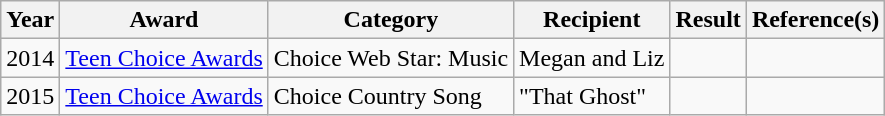<table class="wikitable">
<tr>
<th>Year</th>
<th>Award</th>
<th>Category</th>
<th>Recipient</th>
<th>Result</th>
<th>Reference(s)</th>
</tr>
<tr>
<td>2014</td>
<td><a href='#'>Teen Choice Awards</a></td>
<td>Choice Web Star: Music</td>
<td>Megan and Liz</td>
<td></td>
<td></td>
</tr>
<tr>
<td>2015</td>
<td><a href='#'>Teen Choice Awards</a></td>
<td>Choice Country Song</td>
<td>"That Ghost"</td>
<td></td>
<td></td>
</tr>
</table>
